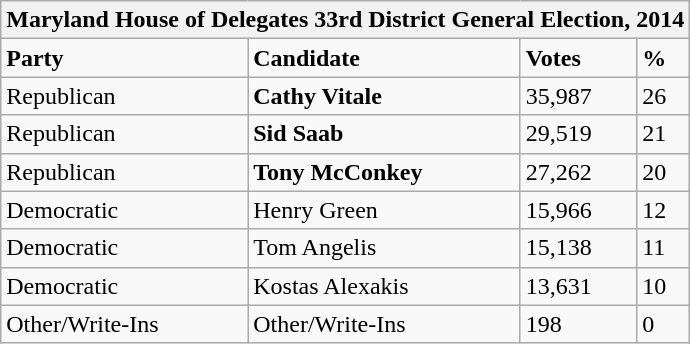<table class="wikitable">
<tr>
<th colspan="4">Maryland House of Delegates 33rd District General Election, 2014</th>
</tr>
<tr>
<td><strong>Party</strong></td>
<td><strong>Candidate</strong></td>
<td><strong>Votes</strong></td>
<td><strong>%</strong></td>
</tr>
<tr>
<td>Republican</td>
<td><strong>Cathy Vitale</strong></td>
<td>35,987</td>
<td>26</td>
</tr>
<tr>
<td>Republican</td>
<td><strong>Sid Saab</strong></td>
<td>29,519</td>
<td>21</td>
</tr>
<tr>
<td>Republican</td>
<td><strong>Tony McConkey</strong></td>
<td>27,262</td>
<td>20</td>
</tr>
<tr>
<td>Democratic</td>
<td>Henry Green</td>
<td>15,966</td>
<td>12</td>
</tr>
<tr>
<td>Democratic</td>
<td>Tom Angelis</td>
<td>15,138</td>
<td>11</td>
</tr>
<tr>
<td>Democratic</td>
<td>Kostas Alexakis</td>
<td>13,631</td>
<td>10</td>
</tr>
<tr>
<td>Other/Write-Ins</td>
<td>Other/Write-Ins</td>
<td>198</td>
<td>0</td>
</tr>
</table>
